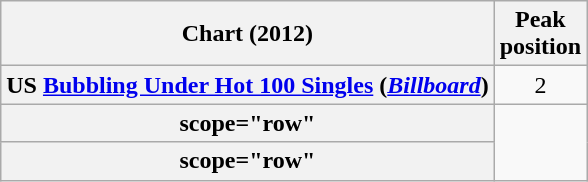<table class="wikitable sortable plainrowheaders" style="text-align:center;">
<tr>
<th scope="col">Chart (2012)</th>
<th scope="col">Peak<br>position</th>
</tr>
<tr>
<th scope="row">US <a href='#'>Bubbling Under Hot 100 Singles</a> (<a href='#'><em>Billboard</em></a>)</th>
<td>2</td>
</tr>
<tr>
<th>scope="row"</th>
</tr>
<tr>
<th>scope="row"</th>
</tr>
</table>
